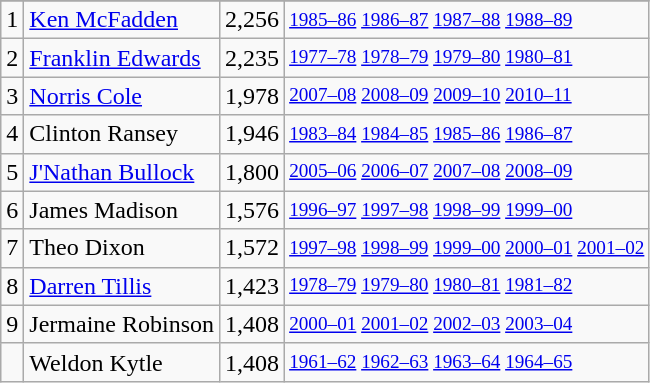<table class="wikitable">
<tr>
</tr>
<tr>
<td>1</td>
<td><a href='#'>Ken McFadden</a></td>
<td>2,256</td>
<td style="font-size:80%;"><a href='#'>1985–86</a> <a href='#'>1986–87</a> <a href='#'>1987–88</a> <a href='#'>1988–89</a></td>
</tr>
<tr>
<td>2</td>
<td><a href='#'>Franklin Edwards</a></td>
<td>2,235</td>
<td style="font-size:80%;"><a href='#'>1977–78</a> <a href='#'>1978–79</a> <a href='#'>1979–80</a> <a href='#'>1980–81</a></td>
</tr>
<tr>
<td>3</td>
<td><a href='#'>Norris Cole</a></td>
<td>1,978</td>
<td style="font-size:80%;"><a href='#'>2007–08</a> <a href='#'>2008–09</a> <a href='#'>2009–10</a> <a href='#'>2010–11</a></td>
</tr>
<tr>
<td>4</td>
<td>Clinton Ransey</td>
<td>1,946</td>
<td style="font-size:80%;"><a href='#'>1983–84</a> <a href='#'>1984–85</a> <a href='#'>1985–86</a> <a href='#'>1986–87</a></td>
</tr>
<tr>
<td>5</td>
<td><a href='#'>J'Nathan Bullock</a></td>
<td>1,800</td>
<td style="font-size:80%;"><a href='#'>2005–06</a> <a href='#'>2006–07</a> <a href='#'>2007–08</a> <a href='#'>2008–09</a></td>
</tr>
<tr>
<td>6</td>
<td>James Madison</td>
<td>1,576</td>
<td style="font-size:80%;"><a href='#'>1996–97</a> <a href='#'>1997–98</a> <a href='#'>1998–99</a> <a href='#'>1999–00</a></td>
</tr>
<tr>
<td>7</td>
<td>Theo Dixon</td>
<td>1,572</td>
<td style="font-size:80%;"><a href='#'>1997–98</a> <a href='#'>1998–99</a> <a href='#'>1999–00</a> <a href='#'>2000–01</a> <a href='#'>2001–02</a></td>
</tr>
<tr>
<td>8</td>
<td><a href='#'>Darren Tillis</a></td>
<td>1,423</td>
<td style="font-size:80%;"><a href='#'>1978–79</a> <a href='#'>1979–80</a> <a href='#'>1980–81</a> <a href='#'>1981–82</a></td>
</tr>
<tr>
<td>9</td>
<td>Jermaine Robinson</td>
<td>1,408</td>
<td style="font-size:80%;"><a href='#'>2000–01</a> <a href='#'>2001–02</a> <a href='#'>2002–03</a> <a href='#'>2003–04</a></td>
</tr>
<tr>
<td></td>
<td>Weldon Kytle</td>
<td>1,408</td>
<td style="font-size:80%;"><a href='#'>1961–62</a> <a href='#'>1962–63</a> <a href='#'>1963–64</a> <a href='#'>1964–65</a></td>
</tr>
</table>
